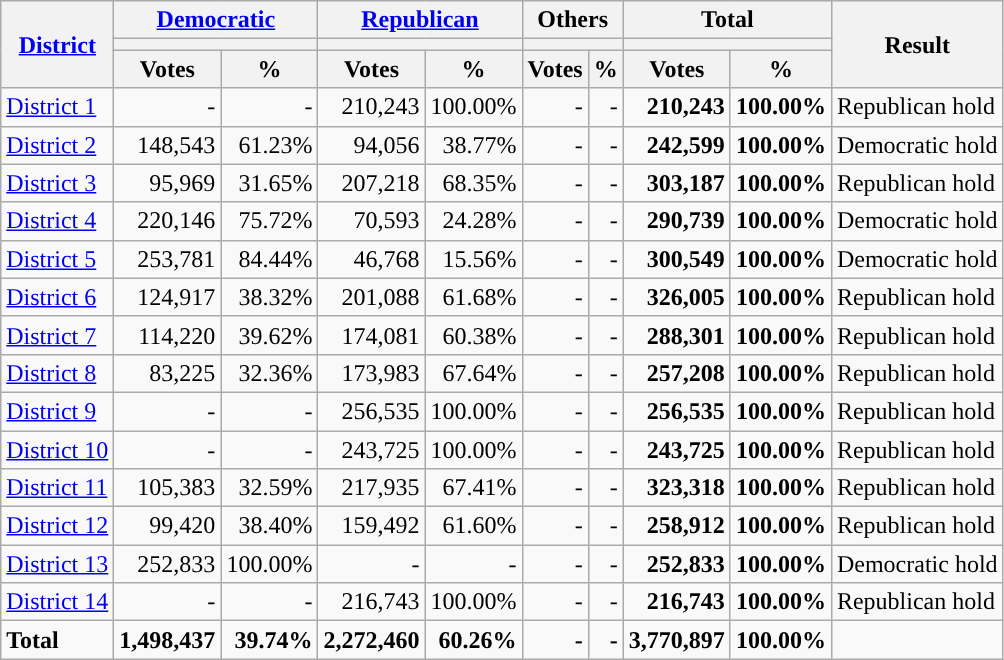<table class="wikitable plainrowheaders sortable" style="font-size:100%; text-align:right;">
<tr>
<th scope=col rowspan=3><a href='#'>District</a></th>
<th scope=col colspan=2><a href='#'>Democratic</a></th>
<th scope=col colspan=2><a href='#'>Republican</a></th>
<th scope=col colspan=2>Others</th>
<th scope=col colspan=2>Total</th>
<th scope=col rowspan=3>Result</th>
</tr>
<tr>
<th scope=col colspan=2 style="background:"></th>
<th scope=col colspan=2 style="background:"></th>
<th scope=col colspan=2></th>
<th scope=col colspan=2></th>
</tr>
<tr>
<th scope=col data-sort-type="number">Votes</th>
<th scope=col data-sort-type="number">%</th>
<th scope=col data-sort-type="number">Votes</th>
<th scope=col data-sort-type="number">%</th>
<th scope=col data-sort-type="number">Votes</th>
<th scope=col data-sort-type="number">%</th>
<th scope=col data-sort-type="number">Votes</th>
<th scope=col data-sort-type="number">%</th>
</tr>
<tr>
<td align=left><a href='#'>District 1</a></td>
<td>-</td>
<td>-</td>
<td>210,243</td>
<td>100.00%</td>
<td>-</td>
<td>-</td>
<td><strong>210,243</strong></td>
<td><strong>100.00%</strong></td>
<td align=left>Republican hold</td>
</tr>
<tr>
<td align=left><a href='#'>District 2</a></td>
<td>148,543</td>
<td>61.23%</td>
<td>94,056</td>
<td>38.77%</td>
<td>-</td>
<td>-</td>
<td><strong>242,599</strong></td>
<td><strong>100.00%</strong></td>
<td align=left>Democratic hold</td>
</tr>
<tr>
<td align=left><a href='#'>District 3</a></td>
<td>95,969</td>
<td>31.65%</td>
<td>207,218</td>
<td>68.35%</td>
<td>-</td>
<td>-</td>
<td><strong>303,187</strong></td>
<td><strong>100.00%</strong></td>
<td align=left>Republican hold</td>
</tr>
<tr>
<td align=left><a href='#'>District 4</a></td>
<td>220,146</td>
<td>75.72%</td>
<td>70,593</td>
<td>24.28%</td>
<td>-</td>
<td>-</td>
<td><strong>290,739</strong></td>
<td><strong>100.00%</strong></td>
<td align=left>Democratic hold</td>
</tr>
<tr>
<td align=left><a href='#'>District 5</a></td>
<td>253,781</td>
<td>84.44%</td>
<td>46,768</td>
<td>15.56%</td>
<td>-</td>
<td>-</td>
<td><strong>300,549</strong></td>
<td><strong>100.00%</strong></td>
<td align=left>Democratic hold</td>
</tr>
<tr>
<td align=left><a href='#'>District 6</a></td>
<td>124,917</td>
<td>38.32%</td>
<td>201,088</td>
<td>61.68%</td>
<td>-</td>
<td>-</td>
<td><strong>326,005</strong></td>
<td><strong>100.00%</strong></td>
<td align=left>Republican hold</td>
</tr>
<tr>
<td align=left><a href='#'>District 7</a></td>
<td>114,220</td>
<td>39.62%</td>
<td>174,081</td>
<td>60.38%</td>
<td>-</td>
<td>-</td>
<td><strong>288,301</strong></td>
<td><strong>100.00%</strong></td>
<td align=left>Republican hold</td>
</tr>
<tr>
<td align=left><a href='#'>District 8</a></td>
<td>83,225</td>
<td>32.36%</td>
<td>173,983</td>
<td>67.64%</td>
<td>-</td>
<td>-</td>
<td><strong>257,208</strong></td>
<td><strong>100.00%</strong></td>
<td align=left>Republican hold</td>
</tr>
<tr>
<td align=left><a href='#'>District 9</a></td>
<td>-</td>
<td>-</td>
<td>256,535</td>
<td>100.00%</td>
<td>-</td>
<td>-</td>
<td><strong>256,535</strong></td>
<td><strong>100.00%</strong></td>
<td align=left>Republican hold</td>
</tr>
<tr>
<td align=left><a href='#'>District 10</a></td>
<td>-</td>
<td>-</td>
<td>243,725</td>
<td>100.00%</td>
<td>-</td>
<td>-</td>
<td><strong>243,725</strong></td>
<td><strong>100.00%</strong></td>
<td align=left>Republican hold</td>
</tr>
<tr>
<td align=left><a href='#'>District 11</a></td>
<td>105,383</td>
<td>32.59%</td>
<td>217,935</td>
<td>67.41%</td>
<td>-</td>
<td>-</td>
<td><strong>323,318</strong></td>
<td><strong>100.00%</strong></td>
<td align=left>Republican hold</td>
</tr>
<tr>
<td align=left><a href='#'>District 12</a></td>
<td>99,420</td>
<td>38.40%</td>
<td>159,492</td>
<td>61.60%</td>
<td>-</td>
<td>-</td>
<td><strong>258,912</strong></td>
<td><strong>100.00%</strong></td>
<td align=left>Republican hold</td>
</tr>
<tr>
<td align=left><a href='#'>District 13</a></td>
<td>252,833</td>
<td>100.00%</td>
<td>-</td>
<td>-</td>
<td>-</td>
<td>-</td>
<td><strong>252,833</strong></td>
<td><strong>100.00%</strong></td>
<td align=left>Democratic hold</td>
</tr>
<tr>
<td align=left><a href='#'>District 14</a></td>
<td>-</td>
<td>-</td>
<td>216,743</td>
<td>100.00%</td>
<td>-</td>
<td>-</td>
<td><strong>216,743</strong></td>
<td><strong>100.00%</strong></td>
<td align=left>Republican hold</td>
</tr>
<tr class="sortbottom" style="font-weight:bold">
<td align=left>Total</td>
<td>1,498,437</td>
<td>39.74%</td>
<td>2,272,460</td>
<td>60.26%</td>
<td>-</td>
<td>-</td>
<td>3,770,897</td>
<td>100.00%</td>
<td></td>
</tr>
</table>
